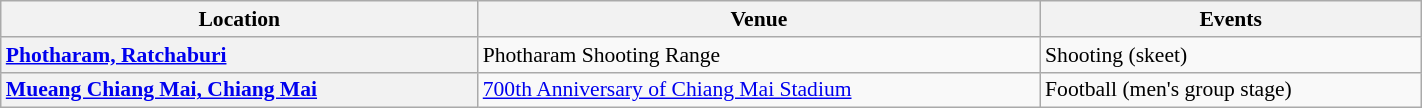<table class="wikitable" style="width:75%; font-size:90%;">
<tr>
<th>Location</th>
<th>Venue</th>
<th>Events</th>
</tr>
<tr>
<th style="text-align:left;"><a href='#'>Photharam, Ratchaburi</a></th>
<td>Photharam Shooting Range</td>
<td>Shooting (skeet)</td>
</tr>
<tr>
<th style="text-align:left;"><a href='#'>Mueang Chiang Mai, Chiang Mai</a></th>
<td><a href='#'>700th Anniversary of Chiang Mai Stadium</a></td>
<td>Football (men's group stage)</td>
</tr>
</table>
